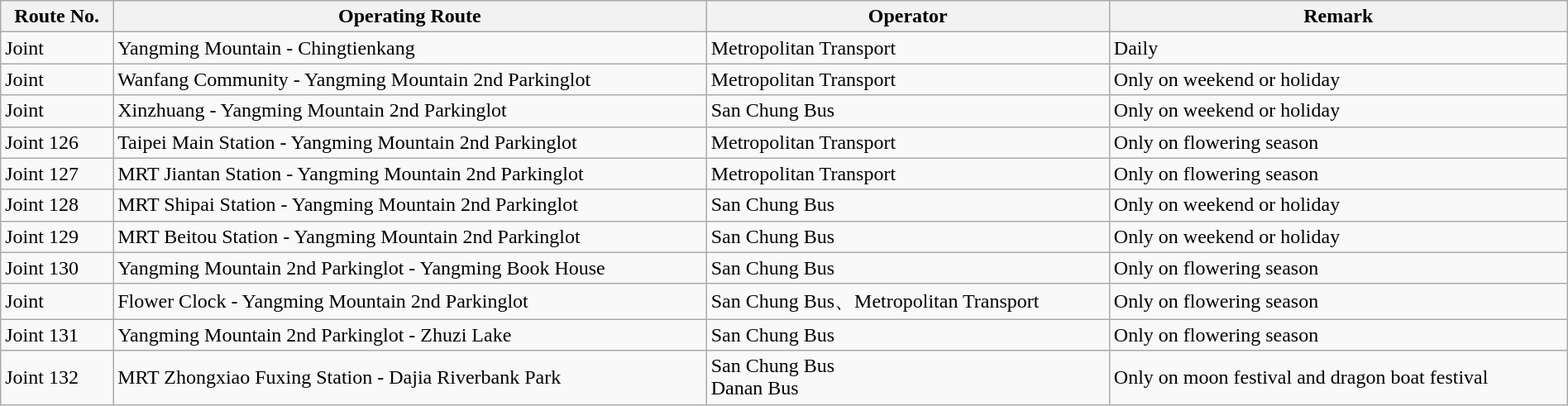<table class="wikitable"  style="width:100%; margin:auto;">
<tr>
<th>Route No.</th>
<th>Operating Route</th>
<th>Operator</th>
<th>Remark</th>
</tr>
<tr>
<td>Joint </td>
<td>Yangming Mountain - Chingtienkang</td>
<td>Metropolitan Transport</td>
<td>Daily</td>
</tr>
<tr>
<td>Joint </td>
<td>Wanfang Community - Yangming Mountain 2nd Parkinglot</td>
<td>Metropolitan Transport</td>
<td>Only on weekend or holiday</td>
</tr>
<tr>
<td>Joint </td>
<td>Xinzhuang - Yangming Mountain 2nd Parkinglot</td>
<td>San Chung Bus</td>
<td>Only on weekend or holiday</td>
</tr>
<tr>
<td>Joint 126</td>
<td>Taipei Main Station - Yangming Mountain 2nd Parkinglot</td>
<td>Metropolitan Transport</td>
<td>Only on flowering season</td>
</tr>
<tr>
<td>Joint 127</td>
<td>MRT Jiantan Station - Yangming Mountain 2nd Parkinglot</td>
<td>Metropolitan Transport</td>
<td>Only on flowering season</td>
</tr>
<tr>
<td>Joint 128</td>
<td>MRT Shipai Station - Yangming Mountain 2nd Parkinglot</td>
<td>San Chung Bus</td>
<td>Only on weekend or holiday</td>
</tr>
<tr>
<td>Joint 129</td>
<td>MRT Beitou Station - Yangming Mountain 2nd Parkinglot</td>
<td>San Chung Bus</td>
<td>Only on weekend or holiday</td>
</tr>
<tr>
<td>Joint 130</td>
<td>Yangming Mountain 2nd Parkinglot - Yangming Book House</td>
<td>San Chung Bus</td>
<td>Only on flowering season</td>
</tr>
<tr>
<td>Joint </td>
<td>Flower Clock - Yangming Mountain 2nd Parkinglot</td>
<td>San Chung Bus、Metropolitan Transport</td>
<td>Only on flowering season</td>
</tr>
<tr>
<td>Joint 131</td>
<td>Yangming Mountain 2nd Parkinglot - Zhuzi Lake</td>
<td>San Chung Bus</td>
<td>Only on flowering season</td>
</tr>
<tr>
<td>Joint 132</td>
<td>MRT Zhongxiao Fuxing Station - Dajia Riverbank Park</td>
<td>San Chung Bus<br>Danan Bus</td>
<td>Only on moon festival and dragon boat festival</td>
</tr>
</table>
